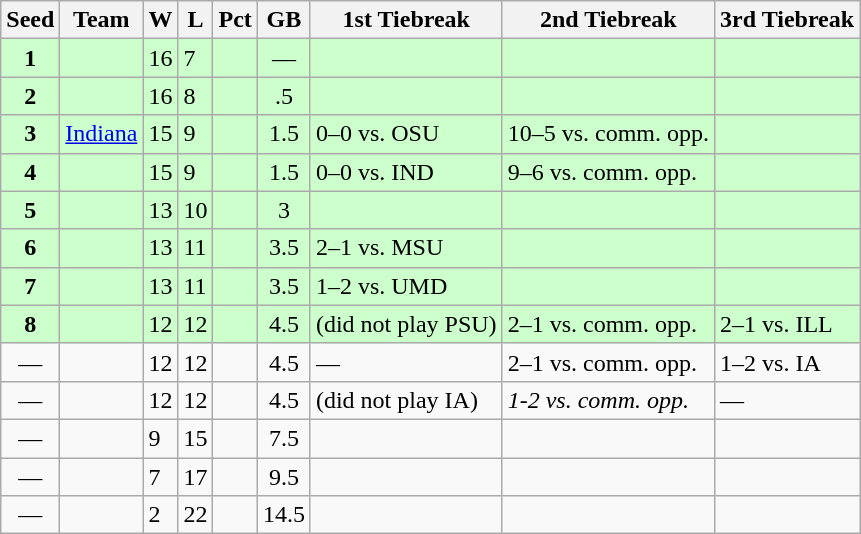<table class=wikitable>
<tr>
<th>Seed</th>
<th>Team</th>
<th>W</th>
<th>L</th>
<th>Pct</th>
<th>GB</th>
<th>1st Tiebreak</th>
<th>2nd Tiebreak</th>
<th>3rd Tiebreak</th>
</tr>
<tr bgcolor=ccffcc>
<td style="text-align:center;"><strong>1</strong></td>
<td></td>
<td>16</td>
<td>7</td>
<td></td>
<td style="text-align:center;">—</td>
<td></td>
<td></td>
<td></td>
</tr>
<tr bgcolor=ccffcc>
<td style="text-align:center;"><strong>2</strong></td>
<td></td>
<td>16</td>
<td>8</td>
<td></td>
<td style="text-align:center;">.5</td>
<td></td>
<td></td>
<td></td>
</tr>
<tr bgcolor=ccffcc>
<td style="text-align:center;"><strong>3</strong></td>
<td><a href='#'>Indiana</a></td>
<td>15</td>
<td>9</td>
<td></td>
<td style="text-align:center;">1.5</td>
<td>0–0 vs. OSU</td>
<td>10–5 vs. comm. opp.</td>
<td></td>
</tr>
<tr bgcolor=ccffcc>
<td style="text-align:center;"><strong>4</strong></td>
<td></td>
<td>15</td>
<td>9</td>
<td></td>
<td style="text-align:center;">1.5</td>
<td>0–0 vs. IND</td>
<td>9–6 vs. comm. opp.</td>
<td></td>
</tr>
<tr bgcolor=ccffcc>
<td style="text-align:center;"><strong>5</strong></td>
<td></td>
<td>13</td>
<td>10</td>
<td></td>
<td style="text-align:center;">3</td>
<td></td>
<td></td>
<td></td>
</tr>
<tr bgcolor=ccffcc>
<td style="text-align:center;"><strong>6</strong></td>
<td></td>
<td>13</td>
<td>11</td>
<td></td>
<td style="text-align:center;">3.5</td>
<td>2–1 vs. MSU</td>
<td></td>
<td></td>
</tr>
<tr bgcolor=ccffcc>
<td style="text-align:center;"><strong>7</strong></td>
<td></td>
<td>13</td>
<td>11</td>
<td></td>
<td style="text-align:center;">3.5</td>
<td>1–2 vs. UMD</td>
<td></td>
<td></td>
</tr>
<tr bgcolor=ccffcc>
<td style="text-align:center;"><strong>8</strong></td>
<td></td>
<td>12</td>
<td>12</td>
<td></td>
<td style="text-align:center;">4.5</td>
<td>(did not play PSU)</td>
<td>2–1 vs. comm. opp.</td>
<td>2–1 vs. ILL</td>
</tr>
<tr>
<td style="text-align:center;">—</td>
<td></td>
<td>12</td>
<td>12</td>
<td></td>
<td style="text-align:center;">4.5</td>
<td>—</td>
<td>2–1 vs. comm. opp.</td>
<td>1–2 vs. IA</td>
</tr>
<tr>
<td style="text-align:center;">—</td>
<td></td>
<td>12</td>
<td>12</td>
<td></td>
<td style="text-align:center;">4.5</td>
<td>(did not play IA)</td>
<td><em>1-2 vs. comm. opp.</em></td>
<td>—</td>
</tr>
<tr>
<td style="text-align:center;">—</td>
<td></td>
<td>9</td>
<td>15</td>
<td></td>
<td style="text-align:center;">7.5</td>
<td></td>
<td></td>
<td></td>
</tr>
<tr>
<td style="text-align:center;">—</td>
<td></td>
<td>7</td>
<td>17</td>
<td></td>
<td style="text-align:center;">9.5</td>
<td></td>
<td></td>
<td></td>
</tr>
<tr>
<td style="text-align:center;">—</td>
<td></td>
<td>2</td>
<td>22</td>
<td></td>
<td style="text-align:center;">14.5</td>
<td></td>
<td></td>
<td></td>
</tr>
</table>
